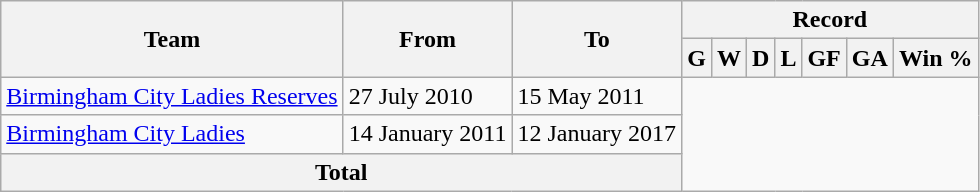<table class="wikitable" style="text-align: center">
<tr>
<th rowspan=2>Team</th>
<th rowspan=2>From</th>
<th rowspan=2>To</th>
<th colspan=7>Record</th>
</tr>
<tr>
<th>G</th>
<th>W</th>
<th>D</th>
<th>L</th>
<th>GF</th>
<th>GA</th>
<th>Win %</th>
</tr>
<tr>
<td align=left><a href='#'>Birmingham City Ladies Reserves</a></td>
<td align=left>27 July 2010</td>
<td align=left>15 May 2011<br></td>
</tr>
<tr>
<td align=left><a href='#'>Birmingham City Ladies</a></td>
<td align=left>14 January 2011</td>
<td align=left>12 January 2017<br></td>
</tr>
<tr>
<th colspan=3>Total<br></th>
</tr>
</table>
